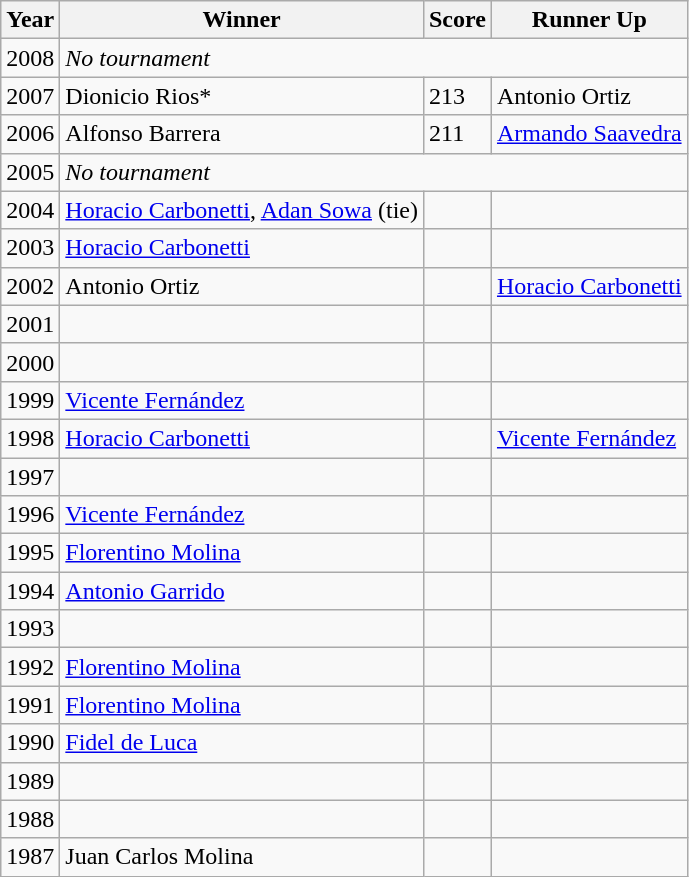<table class=wikitable>
<tr>
<th>Year</th>
<th>Winner</th>
<th>Score</th>
<th>Runner Up</th>
</tr>
<tr>
<td>2008</td>
<td colspan=3><em>No tournament</em></td>
</tr>
<tr>
<td>2007</td>
<td>Dionicio Rios*</td>
<td>213</td>
<td>Antonio Ortiz</td>
</tr>
<tr>
<td>2006</td>
<td>Alfonso Barrera</td>
<td>211</td>
<td><a href='#'>Armando Saavedra</a></td>
</tr>
<tr>
<td>2005</td>
<td colspan=3><em>No tournament</em></td>
</tr>
<tr>
<td>2004</td>
<td><a href='#'>Horacio Carbonetti</a>, <a href='#'>Adan Sowa</a> (tie)</td>
<td></td>
<td></td>
</tr>
<tr>
<td>2003</td>
<td><a href='#'>Horacio Carbonetti</a></td>
<td></td>
<td></td>
</tr>
<tr>
<td>2002</td>
<td>Antonio Ortiz</td>
<td></td>
<td><a href='#'>Horacio Carbonetti</a></td>
</tr>
<tr>
<td>2001</td>
<td></td>
<td></td>
<td></td>
</tr>
<tr>
<td>2000</td>
<td></td>
<td></td>
<td></td>
</tr>
<tr>
<td>1999</td>
<td><a href='#'>Vicente Fernández</a></td>
<td></td>
<td></td>
</tr>
<tr>
<td>1998</td>
<td><a href='#'>Horacio Carbonetti</a></td>
<td></td>
<td><a href='#'>Vicente Fernández</a></td>
</tr>
<tr>
<td>1997</td>
<td></td>
<td></td>
<td></td>
</tr>
<tr>
<td>1996</td>
<td><a href='#'>Vicente Fernández</a></td>
<td></td>
<td></td>
</tr>
<tr>
<td>1995</td>
<td><a href='#'>Florentino Molina</a></td>
<td></td>
<td></td>
</tr>
<tr>
<td>1994</td>
<td><a href='#'>Antonio Garrido</a></td>
<td></td>
<td></td>
</tr>
<tr>
<td>1993</td>
<td></td>
<td></td>
<td></td>
</tr>
<tr>
<td>1992</td>
<td><a href='#'>Florentino Molina</a></td>
<td></td>
<td></td>
</tr>
<tr>
<td>1991</td>
<td><a href='#'>Florentino Molina</a></td>
<td></td>
<td></td>
</tr>
<tr>
<td>1990</td>
<td><a href='#'>Fidel de Luca</a></td>
<td></td>
<td></td>
</tr>
<tr>
<td>1989</td>
<td></td>
<td></td>
<td></td>
</tr>
<tr>
<td>1988</td>
<td></td>
<td></td>
<td></td>
</tr>
<tr>
<td>1987</td>
<td>Juan Carlos Molina</td>
<td></td>
<td></td>
</tr>
</table>
